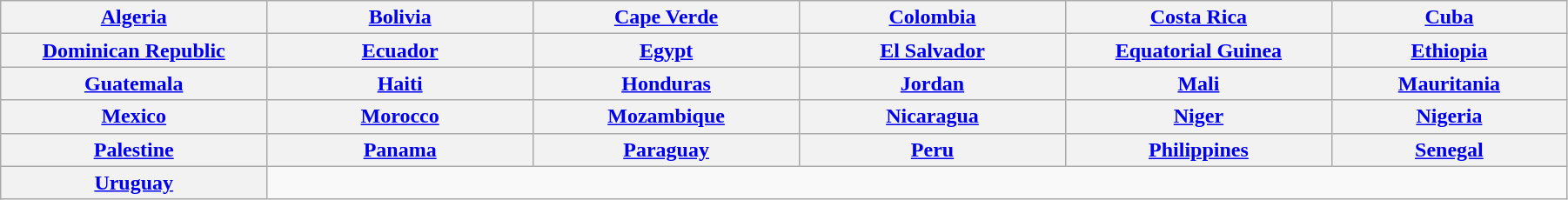<table class="wikitable" width="95%">
<tr>
<th width="17%"><a href='#'>Algeria</a></th>
<th width="17%"><a href='#'>Bolivia</a></th>
<th width="17%"><a href='#'>Cape Verde</a></th>
<th width="17%"><a href='#'>Colombia</a></th>
<th width="17%"><a href='#'>Costa Rica</a></th>
<th width="17%"><a href='#'>Cuba</a></th>
</tr>
<tr>
<th width="17%"><a href='#'>Dominican Republic</a></th>
<th width="17%"><a href='#'>Ecuador</a></th>
<th width="17%"><a href='#'>Egypt</a></th>
<th width="17%"><a href='#'>El Salvador</a></th>
<th width="17%"><a href='#'>Equatorial Guinea</a></th>
<th width="17%"><a href='#'>Ethiopia</a></th>
</tr>
<tr>
<th width="17%"><a href='#'>Guatemala</a></th>
<th width="17%"><a href='#'>Haiti</a></th>
<th width="17%"><a href='#'>Honduras</a></th>
<th width="17%"><a href='#'>Jordan</a></th>
<th width="17%"><a href='#'>Mali</a></th>
<th width="17%"><a href='#'>Mauritania</a></th>
</tr>
<tr>
<th width="17%"><a href='#'>Mexico</a></th>
<th width="17%"><a href='#'>Morocco</a></th>
<th width="17%"><a href='#'>Mozambique</a></th>
<th width="17%"><a href='#'>Nicaragua</a></th>
<th width="17%"><a href='#'>Niger</a></th>
<th width="17%"><a href='#'>Nigeria</a></th>
</tr>
<tr>
<th width="17%"><a href='#'>Palestine</a></th>
<th width="17%"><a href='#'>Panama</a></th>
<th width="17%"><a href='#'>Paraguay</a></th>
<th width="17%"><a href='#'>Peru</a></th>
<th width="17%"><a href='#'>Philippines</a></th>
<th width="17%"><a href='#'>Senegal</a></th>
</tr>
<tr>
<th width="17%"><a href='#'>Uruguay</a></th>
</tr>
</table>
